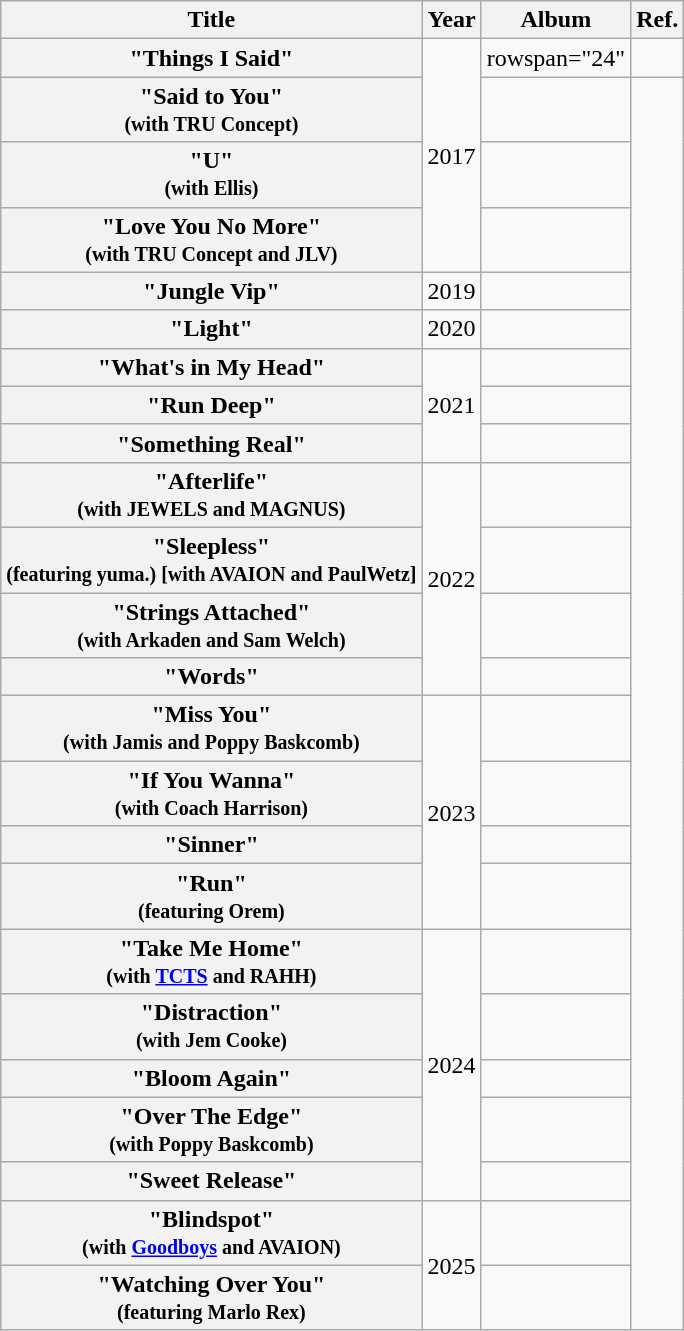<table class="wikitable plainrowheaders" style="text-align:center;">
<tr>
<th>Title</th>
<th>Year</th>
<th>Album</th>
<th>Ref.</th>
</tr>
<tr>
<th scope="row">"Things I Said"</th>
<td rowspan="4">2017</td>
<td>rowspan="24" </td>
<td></td>
</tr>
<tr>
<th scope="row">"Said to You"<br><small>(with TRU Concept)</small></th>
<td></td>
</tr>
<tr>
<th scope="row">"U"<br><small>(with Ellis)</small></th>
<td></td>
</tr>
<tr>
<th scope="row">"Love You No More"<br><small>(with TRU Concept and JLV)</small></th>
<td></td>
</tr>
<tr>
<th scope="row">"Jungle Vip"</th>
<td>2019</td>
<td></td>
</tr>
<tr>
<th scope="row">"Light"</th>
<td>2020</td>
<td></td>
</tr>
<tr>
<th scope="row">"What's in My Head"</th>
<td rowspan="3">2021</td>
<td></td>
</tr>
<tr>
<th scope="row">"Run Deep"</th>
<td></td>
</tr>
<tr>
<th scope="row">"Something Real"</th>
<td></td>
</tr>
<tr>
<th scope="row">"Afterlife"<br><small>(with JEWELS and MAGNUS)</small></th>
<td rowspan="4">2022</td>
<td></td>
</tr>
<tr>
<th scope="row">"Sleepless"<br><small>(featuring yuma.) [with AVAION and PaulWetz]</small></th>
<td></td>
</tr>
<tr>
<th scope="row">"Strings Attached"<br><small>(with Arkaden and Sam Welch)</small></th>
<td></td>
</tr>
<tr>
<th scope="row">"Words"</th>
<td></td>
</tr>
<tr>
<th scope="row">"Miss You"<br><small>(with Jamis and Poppy Baskcomb)</small></th>
<td rowspan="4">2023</td>
<td></td>
</tr>
<tr>
<th scope="row">"If You Wanna"<br><small>(with Coach Harrison)</small></th>
<td></td>
</tr>
<tr>
<th scope="row">"Sinner"</th>
<td></td>
</tr>
<tr>
<th scope="row">"Run"<br><small>(featuring Orem)</small></th>
<td></td>
</tr>
<tr>
<th scope="row">"Take Me Home"<br><small>(with <a href='#'>TCTS</a> and RAHH)</small></th>
<td rowspan="5">2024</td>
<td></td>
</tr>
<tr>
<th scope="row">"Distraction"<br><small>(with Jem Cooke)</small></th>
<td></td>
</tr>
<tr>
<th scope="row">"Bloom Again"</th>
<td></td>
</tr>
<tr>
<th scope="row">"Over The Edge"<br><small>(with Poppy Baskcomb)</small></th>
<td></td>
</tr>
<tr>
<th scope="row">"Sweet Release"</th>
<td></td>
</tr>
<tr>
<th scope="row">"Blindspot"<br><small>(with <a href='#'>Goodboys</a> and AVAION)</small></th>
<td rowspan="2">2025</td>
<td></td>
</tr>
<tr>
<th scope="row">"Watching Over You"<br><small>(featuring Marlo Rex)</small></th>
<td></td>
</tr>
</table>
